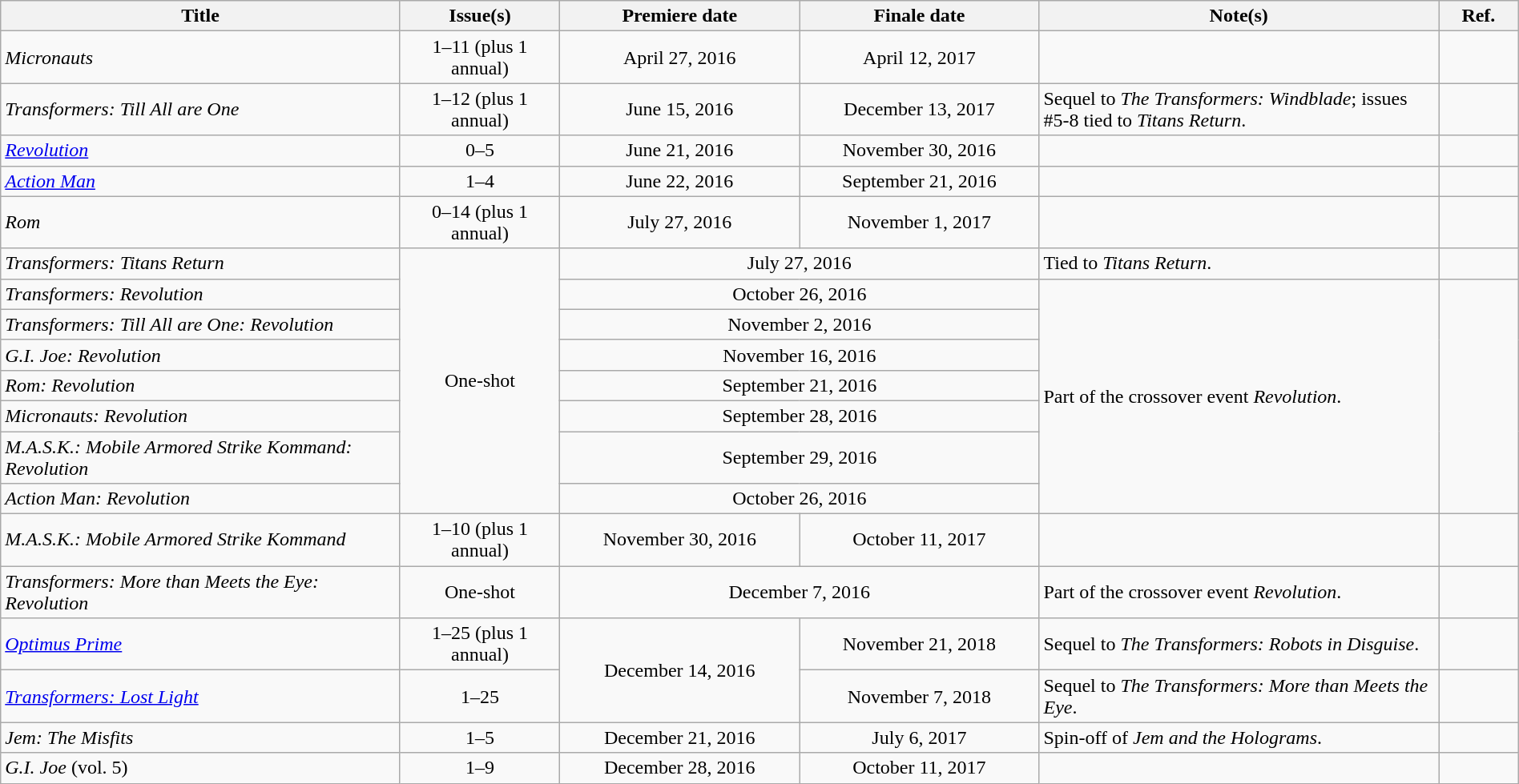<table class="wikitable" width="100%">
<tr>
<th scope="col" width="25%">Title</th>
<th scope="col" width="10%">Issue(s)</th>
<th scope="col" width="15%">Premiere date</th>
<th scope="col" width="15%">Finale date</th>
<th scope="col" width="25%">Note(s)</th>
<th scope="col" width="5%">Ref.</th>
</tr>
<tr>
<td><em>Micronauts</em></td>
<td style="text-align: center;">1–11 (plus 1 annual)</td>
<td style="text-align: center;">April 27, 2016</td>
<td style="text-align: center;">April 12, 2017</td>
<td></td>
<td></td>
</tr>
<tr>
<td><em>Transformers: Till All are One</em></td>
<td style="text-align: center;">1–12 (plus 1 annual)</td>
<td style="text-align: center;">June 15, 2016</td>
<td style="text-align: center;">December 13, 2017</td>
<td>Sequel to <em>The Transformers: Windblade</em>; issues #5-8 tied to <em>Titans Return</em>.</td>
<td></td>
</tr>
<tr>
<td><em><a href='#'>Revolution</a></em></td>
<td style="text-align: center;">0–5</td>
<td style="text-align: center;">June 21, 2016</td>
<td style="text-align: center;">November 30, 2016</td>
<td></td>
<td style="text-align: center;"></td>
</tr>
<tr>
<td><em><a href='#'>Action Man</a></em></td>
<td style="text-align: center;">1–4</td>
<td style="text-align: center;">June 22, 2016</td>
<td style="text-align: center;">September 21, 2016</td>
<td></td>
<td></td>
</tr>
<tr>
<td><em>Rom</em></td>
<td style="text-align: center;">0–14 (plus 1 annual)</td>
<td style="text-align: center;">July 27, 2016</td>
<td style="text-align: center;">November 1, 2017</td>
<td></td>
<td></td>
</tr>
<tr>
<td><em>Transformers: Titans Return</em></td>
<td rowspan="8" style="text-align: center;">One-shot</td>
<td style="text-align: center;" colspan="2">July 27, 2016</td>
<td>Tied to <em>Titans Return</em>.</td>
<td></td>
</tr>
<tr>
<td><em>Transformers: Revolution</em></td>
<td style="text-align: center;" colspan="2">October 26, 2016</td>
<td rowspan="7">Part of the crossover event <em>Revolution</em>.</td>
<td style="text-align: center;" rowspan="7"></td>
</tr>
<tr>
<td><em>Transformers: Till All are One: Revolution</em></td>
<td style="text-align: center;" colspan="2">November 2, 2016</td>
</tr>
<tr>
<td><em>G.I. Joe: Revolution</em></td>
<td style="text-align: center;" colspan="2">November 16, 2016</td>
</tr>
<tr>
<td><em>Rom: Revolution</em></td>
<td style="text-align: center;" colspan="2">September 21, 2016</td>
</tr>
<tr>
<td><em>Micronauts: Revolution</em></td>
<td style="text-align: center;" colspan="2">September 28, 2016</td>
</tr>
<tr>
<td><em>M.A.S.K.: Mobile Armored Strike Kommand: Revolution</em></td>
<td style="text-align: center;" colspan="2">September 29, 2016</td>
</tr>
<tr>
<td><em>Action Man: Revolution</em></td>
<td style="text-align: center;" colspan="2">October 26, 2016</td>
</tr>
<tr>
<td><em>M.A.S.K.: Mobile Armored Strike Kommand</em></td>
<td style="text-align: center;">1–10 (plus 1 annual)</td>
<td style="text-align: center;">November 30, 2016</td>
<td style="text-align: center;">October 11, 2017</td>
<td></td>
<td></td>
</tr>
<tr>
<td><em>Transformers: More than Meets the Eye: Revolution</em></td>
<td style="text-align: center;">One-shot</td>
<td style="text-align: center;" colspan="2">December 7, 2016</td>
<td>Part of the crossover event <em>Revolution</em>.</td>
<td style="text-align: center;"></td>
</tr>
<tr>
<td><em><a href='#'>Optimus Prime</a></em></td>
<td style="text-align: center;">1–25 (plus 1 annual)</td>
<td rowspan="2" style="text-align: center;">December 14, 2016</td>
<td style="text-align: center;">November 21, 2018</td>
<td>Sequel to <em>The Transformers: Robots in Disguise</em>.</td>
<td></td>
</tr>
<tr>
<td><em><a href='#'>Transformers: Lost Light</a></em></td>
<td style="text-align: center;">1–25</td>
<td style="text-align: center;">November 7, 2018</td>
<td>Sequel to <em>The Transformers: More than Meets the Eye</em>.</td>
<td></td>
</tr>
<tr>
<td><em>Jem: The Misfits</em></td>
<td style="text-align: center;">1–5</td>
<td style="text-align: center;">December 21, 2016</td>
<td style="text-align: center;">July 6, 2017</td>
<td>Spin-off of <em>Jem and the Holograms</em>.</td>
<td></td>
</tr>
<tr>
<td><em>G.I. Joe</em> (vol. 5)</td>
<td style="text-align: center;">1–9</td>
<td style="text-align: center;">December 28, 2016</td>
<td style="text-align: center;">October 11, 2017</td>
<td></td>
<td></td>
</tr>
</table>
